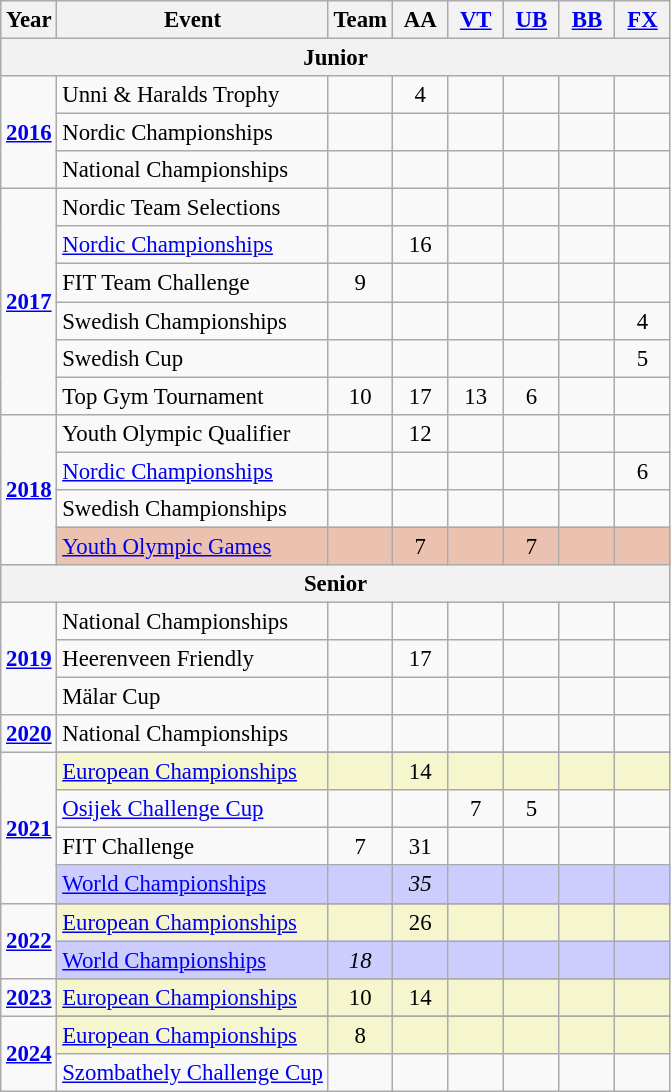<table class="wikitable" style="text-align:center; font-size:95%;">
<tr>
<th align="center">Year</th>
<th align="center">Event</th>
<th style="width:30px;">Team</th>
<th style="width:30px;">AA</th>
<th style="width:30px;"><a href='#'>VT</a></th>
<th style="width:30px;"><a href='#'>UB</a></th>
<th style="width:30px;"><a href='#'>BB</a></th>
<th style="width:30px;"><a href='#'>FX</a></th>
</tr>
<tr>
<th colspan="8"><strong>Junior</strong></th>
</tr>
<tr>
<td rowspan="3"><strong><a href='#'>2016</a></strong></td>
<td align=left>Unni & Haralds Trophy</td>
<td></td>
<td>4</td>
<td></td>
<td></td>
<td></td>
<td></td>
</tr>
<tr>
<td align=left>Nordic Championships</td>
<td></td>
<td></td>
<td></td>
<td></td>
<td></td>
<td></td>
</tr>
<tr>
<td align=left>National Championships</td>
<td></td>
<td></td>
<td></td>
<td></td>
<td></td>
<td></td>
</tr>
<tr>
<td rowspan="6"><strong><a href='#'>2017</a></strong></td>
<td align=left>Nordic Team Selections</td>
<td></td>
<td></td>
<td></td>
<td></td>
<td></td>
<td></td>
</tr>
<tr>
<td align=left><a href='#'>Nordic Championships</a></td>
<td></td>
<td>16</td>
<td></td>
<td></td>
<td></td>
<td></td>
</tr>
<tr>
<td align=left>FIT Team Challenge</td>
<td>9</td>
<td></td>
<td></td>
<td></td>
<td></td>
<td></td>
</tr>
<tr>
<td align=left>Swedish Championships</td>
<td></td>
<td></td>
<td></td>
<td></td>
<td></td>
<td>4</td>
</tr>
<tr>
<td align=left>Swedish Cup</td>
<td></td>
<td></td>
<td></td>
<td></td>
<td></td>
<td>5</td>
</tr>
<tr>
<td align=left>Top Gym Tournament</td>
<td>10</td>
<td>17</td>
<td>13</td>
<td>6</td>
<td></td>
<td></td>
</tr>
<tr>
<td rowspan="4"><strong><a href='#'>2018</a></strong></td>
<td align=left>Youth Olympic Qualifier</td>
<td></td>
<td>12</td>
<td></td>
<td></td>
<td></td>
<td></td>
</tr>
<tr>
<td align=left><a href='#'>Nordic Championships</a></td>
<td></td>
<td></td>
<td></td>
<td></td>
<td></td>
<td>6</td>
</tr>
<tr>
<td align=left>Swedish Championships</td>
<td></td>
<td></td>
<td></td>
<td></td>
<td></td>
<td></td>
</tr>
<tr bgcolor=#EBC2AF>
<td align=left><a href='#'>Youth Olympic Games</a></td>
<td></td>
<td>7</td>
<td></td>
<td>7</td>
<td></td>
<td></td>
</tr>
<tr>
<th colspan="8"><strong>Senior</strong></th>
</tr>
<tr>
<td rowspan="3"><strong><a href='#'>2019</a></strong></td>
<td align=left>National Championships</td>
<td></td>
<td></td>
<td></td>
<td></td>
<td></td>
<td></td>
</tr>
<tr>
<td align=left>Heerenveen Friendly</td>
<td></td>
<td>17</td>
<td></td>
<td></td>
<td></td>
<td></td>
</tr>
<tr>
<td align=left>Mälar Cup</td>
<td></td>
<td></td>
<td></td>
<td></td>
<td></td>
<td></td>
</tr>
<tr>
<td rowspan="1"><strong><a href='#'>2020</a></strong></td>
<td align=left>National Championships</td>
<td></td>
<td></td>
<td></td>
<td></td>
<td></td>
<td></td>
</tr>
<tr>
<td rowspan="5"><strong><a href='#'>2021</a></strong></td>
</tr>
<tr bgcolor=#F5F6CE>
<td align=left><a href='#'>European Championships</a></td>
<td></td>
<td>14</td>
<td></td>
<td></td>
<td></td>
<td></td>
</tr>
<tr>
<td align=left><a href='#'>Osijek Challenge Cup</a></td>
<td></td>
<td></td>
<td>7</td>
<td>5</td>
<td></td>
<td></td>
</tr>
<tr>
<td align=left>FIT Challenge</td>
<td>7</td>
<td>31</td>
<td></td>
<td></td>
<td></td>
<td></td>
</tr>
<tr bgcolor=#CCCCFF>
<td align=left><a href='#'>World Championships</a></td>
<td></td>
<td><em>35</em></td>
<td></td>
<td></td>
<td></td>
<td></td>
</tr>
<tr>
<td rowspan="3"><strong><a href='#'>2022</a></strong></td>
</tr>
<tr bgcolor=#F5F6CE>
<td align=left><a href='#'>European Championships</a></td>
<td></td>
<td>26</td>
<td></td>
<td></td>
<td></td>
<td></td>
</tr>
<tr bgcolor=#CCCCFF>
<td align=left><a href='#'>World Championships</a></td>
<td><em>18</em></td>
<td></td>
<td></td>
<td></td>
<td></td>
<td></td>
</tr>
<tr>
<td rowspan="2"><strong><a href='#'>2023</a></strong></td>
</tr>
<tr bgcolor=#F5F6CE>
<td align=left><a href='#'>European Championships</a></td>
<td>10</td>
<td>14</td>
<td></td>
<td></td>
<td></td>
<td></td>
</tr>
<tr>
<td rowspan="3"><strong><a href='#'>2024</a></strong></td>
</tr>
<tr bgcolor=#F5F6CE>
<td align=left><a href='#'>European Championships</a></td>
<td>8</td>
<td></td>
<td></td>
<td></td>
<td></td>
<td></td>
</tr>
<tr>
<td align=left><a href='#'>Szombathely Challenge Cup</a></td>
<td></td>
<td></td>
<td></td>
<td></td>
<td></td>
<td></td>
</tr>
</table>
